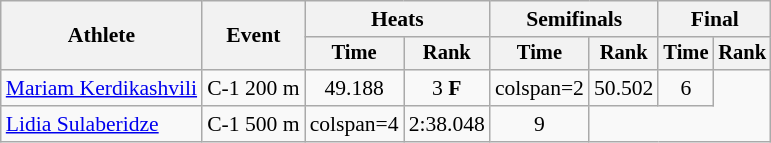<table class=wikitable style="font-size:90%">
<tr>
<th rowspan="2">Athlete</th>
<th rowspan="2">Event</th>
<th colspan=2>Heats</th>
<th colspan=2>Semifinals</th>
<th colspan=2>Final</th>
</tr>
<tr style="font-size:95%">
<th>Time</th>
<th>Rank</th>
<th>Time</th>
<th>Rank</th>
<th>Time</th>
<th>Rank</th>
</tr>
<tr align=center>
<td align=left><a href='#'>Mariam Kerdikashvili</a></td>
<td align=left>C-1 200 m</td>
<td>49.188</td>
<td>3 <strong>F</strong></td>
<td>colspan=2</td>
<td>50.502</td>
<td>6</td>
</tr>
<tr align=center>
<td align=left><a href='#'>Lidia Sulaberidze</a></td>
<td align=left>C-1 500 m</td>
<td>colspan=4</td>
<td>2:38.048</td>
<td>9</td>
</tr>
</table>
